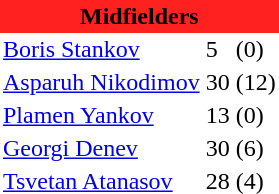<table class="toccolours" border="0" cellpadding="2" cellspacing="0" align="left" style="margin:0.5em;">
<tr>
<th colspan="4" align="center" bgcolor="#FF2020"><span>Midfielders</span></th>
</tr>
<tr>
<td> <a href='#'>Boris Stankov</a></td>
<td>5</td>
<td>(0)</td>
</tr>
<tr>
<td> <a href='#'>Asparuh Nikodimov</a></td>
<td>30</td>
<td>(12)</td>
</tr>
<tr>
<td> <a href='#'>Plamen Yankov</a></td>
<td>13</td>
<td>(0)</td>
</tr>
<tr>
<td> <a href='#'>Georgi Denev</a></td>
<td>30</td>
<td>(6)</td>
</tr>
<tr>
<td> <a href='#'>Tsvetan Atanasov</a></td>
<td>28</td>
<td>(4)</td>
</tr>
<tr>
</tr>
</table>
